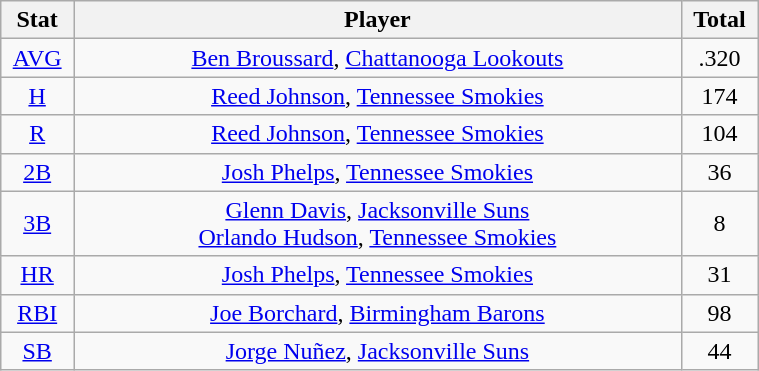<table class="wikitable" width="40%" style="text-align:center;">
<tr>
<th width="5%">Stat</th>
<th width="60%">Player</th>
<th width="5%">Total</th>
</tr>
<tr>
<td><a href='#'>AVG</a></td>
<td><a href='#'>Ben Broussard</a>, <a href='#'>Chattanooga Lookouts</a></td>
<td>.320</td>
</tr>
<tr>
<td><a href='#'>H</a></td>
<td><a href='#'>Reed Johnson</a>, <a href='#'>Tennessee Smokies</a></td>
<td>174</td>
</tr>
<tr>
<td><a href='#'>R</a></td>
<td><a href='#'>Reed Johnson</a>, <a href='#'>Tennessee Smokies</a></td>
<td>104</td>
</tr>
<tr>
<td><a href='#'>2B</a></td>
<td><a href='#'>Josh Phelps</a>, <a href='#'>Tennessee Smokies</a></td>
<td>36</td>
</tr>
<tr>
<td><a href='#'>3B</a></td>
<td><a href='#'>Glenn Davis</a>, <a href='#'>Jacksonville Suns</a> <br> <a href='#'>Orlando Hudson</a>, <a href='#'>Tennessee Smokies</a></td>
<td>8</td>
</tr>
<tr>
<td><a href='#'>HR</a></td>
<td><a href='#'>Josh Phelps</a>, <a href='#'>Tennessee Smokies</a></td>
<td>31</td>
</tr>
<tr>
<td><a href='#'>RBI</a></td>
<td><a href='#'>Joe Borchard</a>, <a href='#'>Birmingham Barons</a></td>
<td>98</td>
</tr>
<tr>
<td><a href='#'>SB</a></td>
<td><a href='#'>Jorge Nuñez</a>, <a href='#'>Jacksonville Suns</a></td>
<td>44</td>
</tr>
</table>
